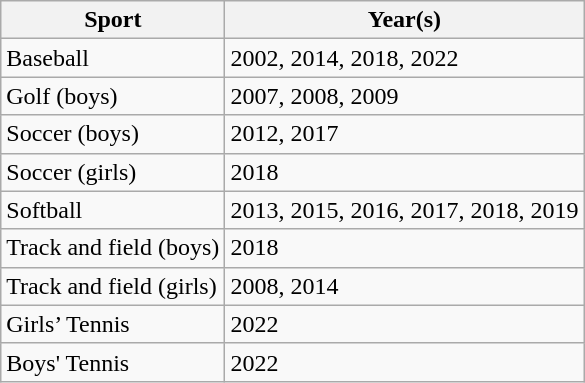<table class="wikitable">
<tr>
<th>Sport</th>
<th>Year(s)</th>
</tr>
<tr>
<td>Baseball</td>
<td>2002, 2014, 2018, 2022</td>
</tr>
<tr>
<td>Golf (boys)</td>
<td>2007, 2008, 2009</td>
</tr>
<tr>
<td>Soccer (boys)</td>
<td>2012, 2017</td>
</tr>
<tr>
<td>Soccer (girls)</td>
<td>2018</td>
</tr>
<tr>
<td>Softball</td>
<td>2013, 2015, 2016, 2017, 2018, 2019</td>
</tr>
<tr>
<td>Track and field (boys)</td>
<td>2018</td>
</tr>
<tr>
<td>Track and field (girls)</td>
<td>2008, 2014</td>
</tr>
<tr>
<td>Girls’ Tennis</td>
<td>2022</td>
</tr>
<tr>
<td>Boys' Tennis</td>
<td>2022</td>
</tr>
</table>
